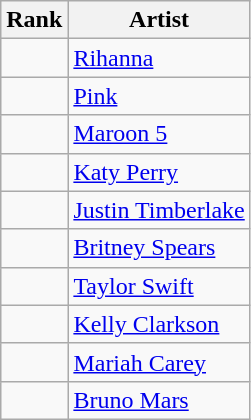<table class="wikitable">
<tr>
<th>Rank</th>
<th>Artist</th>
</tr>
<tr>
<td></td>
<td><a href='#'>Rihanna</a></td>
</tr>
<tr>
<td></td>
<td><a href='#'>Pink</a></td>
</tr>
<tr>
<td></td>
<td><a href='#'>Maroon 5</a></td>
</tr>
<tr>
<td></td>
<td><a href='#'>Katy Perry</a></td>
</tr>
<tr>
<td></td>
<td><a href='#'>Justin Timberlake</a></td>
</tr>
<tr>
<td></td>
<td><a href='#'>Britney Spears</a></td>
</tr>
<tr>
<td></td>
<td><a href='#'>Taylor Swift</a></td>
</tr>
<tr>
<td></td>
<td><a href='#'>Kelly Clarkson</a></td>
</tr>
<tr>
<td></td>
<td><a href='#'>Mariah Carey</a></td>
</tr>
<tr>
<td></td>
<td><a href='#'>Bruno Mars</a></td>
</tr>
</table>
